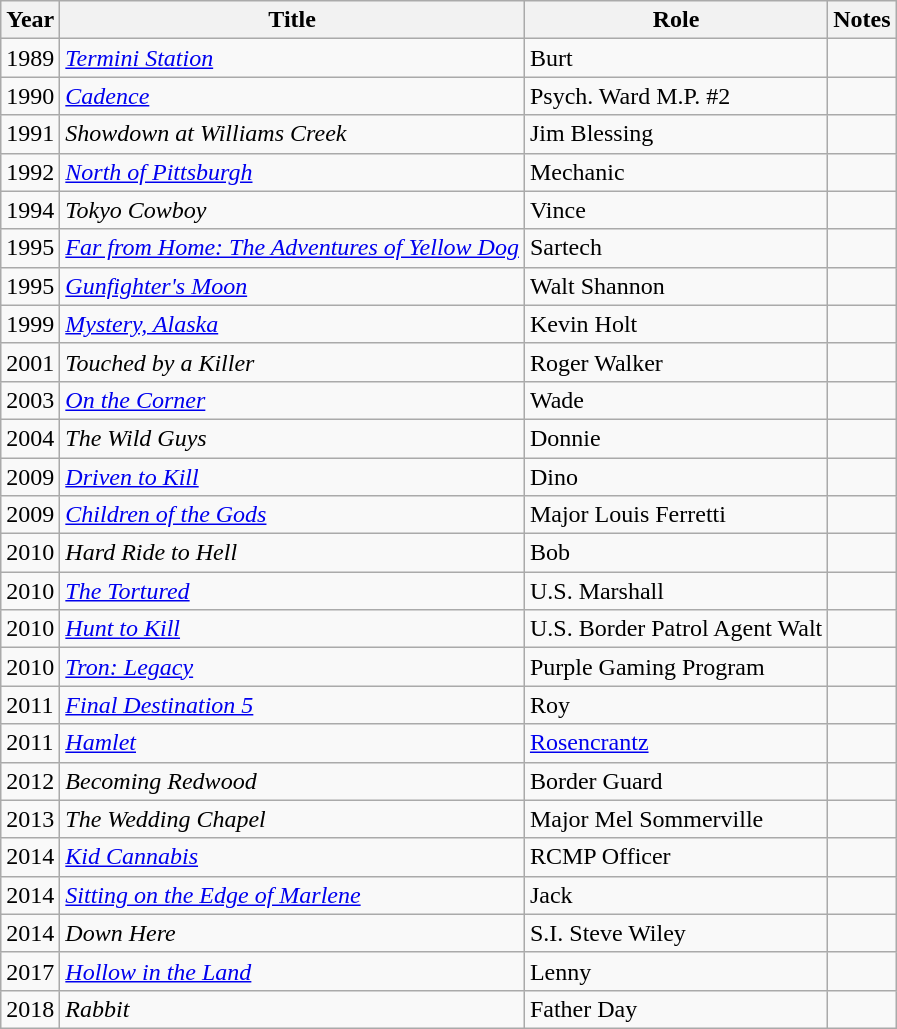<table class="wikitable sortable">
<tr>
<th>Year</th>
<th>Title</th>
<th>Role</th>
<th>Notes</th>
</tr>
<tr>
<td>1989</td>
<td><a href='#'><em>Termini Station</em></a></td>
<td>Burt</td>
<td></td>
</tr>
<tr>
<td>1990</td>
<td><a href='#'><em>Cadence</em></a></td>
<td>Psych. Ward M.P. #2</td>
<td></td>
</tr>
<tr>
<td>1991</td>
<td><em>Showdown at Williams Creek</em></td>
<td>Jim Blessing</td>
<td></td>
</tr>
<tr>
<td>1992</td>
<td><em><a href='#'>North of Pittsburgh</a></em></td>
<td>Mechanic</td>
<td></td>
</tr>
<tr>
<td>1994</td>
<td><em>Tokyo Cowboy</em></td>
<td>Vince</td>
<td></td>
</tr>
<tr>
<td>1995</td>
<td><em><a href='#'>Far from Home: The Adventures of Yellow Dog</a></em></td>
<td>Sartech</td>
<td></td>
</tr>
<tr>
<td>1995</td>
<td><em><a href='#'>Gunfighter's Moon</a></em></td>
<td>Walt Shannon</td>
<td></td>
</tr>
<tr>
<td>1999</td>
<td><em><a href='#'>Mystery, Alaska</a></em></td>
<td>Kevin Holt</td>
<td></td>
</tr>
<tr>
<td>2001</td>
<td><em>Touched by a Killer</em></td>
<td>Roger Walker</td>
<td></td>
</tr>
<tr>
<td>2003</td>
<td><a href='#'><em>On the Corner</em></a></td>
<td>Wade</td>
<td></td>
</tr>
<tr>
<td>2004</td>
<td data-sort-value="Wild Guys, The"><em>The Wild Guys</em></td>
<td>Donnie</td>
<td></td>
</tr>
<tr>
<td>2009</td>
<td><em><a href='#'>Driven to Kill</a></em></td>
<td>Dino</td>
<td></td>
</tr>
<tr>
<td>2009</td>
<td><em><a href='#'>Children of the Gods</a></em></td>
<td>Major Louis Ferretti</td>
<td></td>
</tr>
<tr>
<td>2010</td>
<td><em>Hard Ride to Hell</em></td>
<td>Bob</td>
<td></td>
</tr>
<tr>
<td>2010</td>
<td data-sort-value="Tortured, The"><em><a href='#'>The Tortured</a></em></td>
<td>U.S. Marshall</td>
<td></td>
</tr>
<tr>
<td>2010</td>
<td><em><a href='#'>Hunt to Kill</a></em></td>
<td>U.S. Border Patrol Agent Walt</td>
<td></td>
</tr>
<tr>
<td>2010</td>
<td><em><a href='#'>Tron: Legacy</a></em></td>
<td>Purple Gaming Program</td>
<td></td>
</tr>
<tr>
<td>2011</td>
<td><em><a href='#'>Final Destination 5</a></em></td>
<td>Roy</td>
<td></td>
</tr>
<tr>
<td>2011</td>
<td><a href='#'><em>Hamlet</em></a></td>
<td><a href='#'>Rosencrantz</a></td>
<td></td>
</tr>
<tr>
<td>2012</td>
<td><em>Becoming Redwood</em></td>
<td>Border Guard</td>
<td></td>
</tr>
<tr>
<td>2013</td>
<td data-sort-value="Wedding Chapel, The"><em>The Wedding Chapel</em></td>
<td>Major Mel Sommerville</td>
<td></td>
</tr>
<tr>
<td>2014</td>
<td><em><a href='#'>Kid Cannabis</a></em></td>
<td>RCMP Officer</td>
<td></td>
</tr>
<tr>
<td>2014</td>
<td><em><a href='#'>Sitting on the Edge of Marlene</a></em></td>
<td>Jack</td>
<td></td>
</tr>
<tr>
<td>2014</td>
<td><em>Down Here</em></td>
<td>S.I. Steve Wiley</td>
<td></td>
</tr>
<tr>
<td>2017</td>
<td><em><a href='#'>Hollow in the Land</a></em></td>
<td>Lenny</td>
<td></td>
</tr>
<tr>
<td>2018</td>
<td><em>Rabbit</em></td>
<td>Father Day</td>
<td></td>
</tr>
</table>
